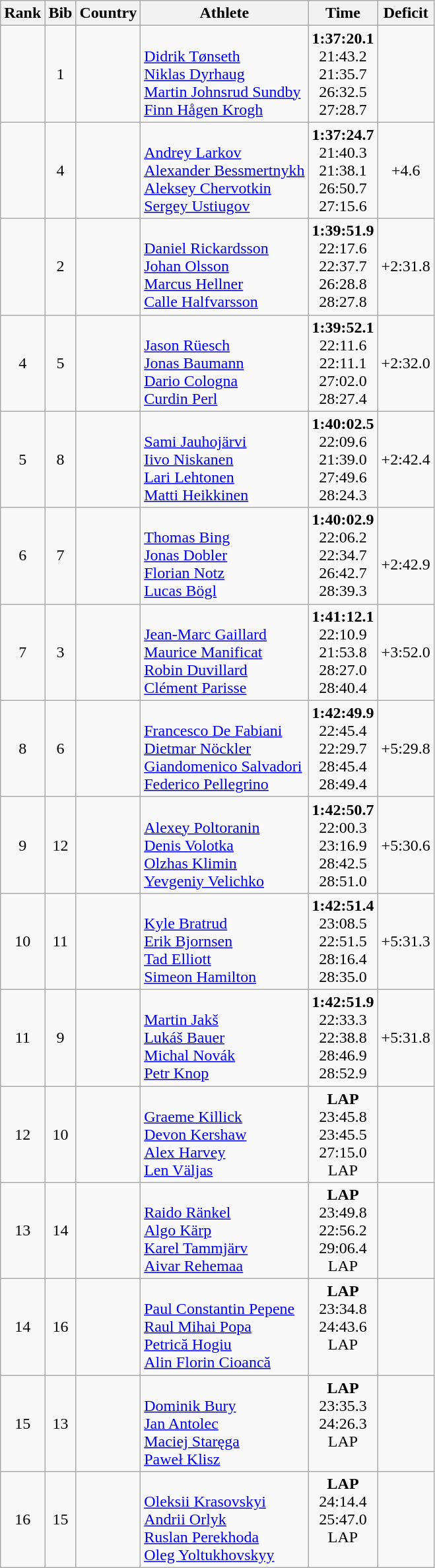<table class="wikitable sortable" style="text-align:center">
<tr>
<th>Rank</th>
<th>Bib</th>
<th>Country</th>
<th>Athlete</th>
<th>Time</th>
<th>Deficit</th>
</tr>
<tr>
<td></td>
<td>1</td>
<td align=left></td>
<td align=left><br><a href='#'>Didrik Tønseth</a><br><a href='#'>Niklas Dyrhaug</a><br><a href='#'>Martin Johnsrud Sundby</a><br><a href='#'>Finn Hågen Krogh</a></td>
<td><strong>1:37:20.1</strong><br>21:43.2<br>21:35.7<br>26:32.5<br>27:28.7</td>
<td></td>
</tr>
<tr>
<td></td>
<td>4</td>
<td align=left></td>
<td align=left><br><a href='#'>Andrey Larkov</a><br><a href='#'>Alexander Bessmertnykh</a><br><a href='#'>Aleksey Chervotkin</a><br><a href='#'>Sergey Ustiugov</a></td>
<td><strong>1:37:24.7</strong><br>21:40.3<br>21:38.1<br>26:50.7<br>27:15.6</td>
<td>+4.6</td>
</tr>
<tr>
<td></td>
<td>2</td>
<td align=left></td>
<td align=left><br><a href='#'>Daniel Rickardsson</a><br><a href='#'>Johan Olsson</a><br><a href='#'>Marcus Hellner</a><br><a href='#'>Calle Halfvarsson</a></td>
<td><strong>1:39:51.9</strong><br>22:17.6<br>22:37.7<br>26:28.8<br>28:27.8</td>
<td>+2:31.8</td>
</tr>
<tr>
<td>4</td>
<td>5</td>
<td align=left></td>
<td align=left><br><a href='#'>Jason Rüesch</a><br><a href='#'>Jonas Baumann</a><br><a href='#'>Dario Cologna</a><br><a href='#'>Curdin Perl</a></td>
<td><strong>1:39:52.1</strong><br>22:11.6<br>22:11.1<br>27:02.0<br>28:27.4</td>
<td>+2:32.0</td>
</tr>
<tr>
<td>5</td>
<td>8</td>
<td align=left></td>
<td align=left><br><a href='#'>Sami Jauhojärvi</a><br><a href='#'>Iivo Niskanen</a><br><a href='#'>Lari Lehtonen</a><br><a href='#'>Matti Heikkinen</a></td>
<td><strong>1:40:02.5</strong><br>22:09.6<br>21:39.0<br>27:49.6<br>28:24.3</td>
<td>+2:42.4</td>
</tr>
<tr>
<td>6</td>
<td>7</td>
<td align=left></td>
<td align=left><br><a href='#'>Thomas Bing</a><br><a href='#'>Jonas Dobler</a><br><a href='#'>Florian Notz</a><br><a href='#'>Lucas Bögl</a></td>
<td><strong>1:40:02.9</strong><br>22:06.2<br>22:34.7<br>26:42.7<br>28:39.3</td>
<td><br>+2:42.9</td>
</tr>
<tr>
<td>7</td>
<td>3</td>
<td align=left></td>
<td align=left><br><a href='#'>Jean-Marc Gaillard</a><br><a href='#'>Maurice Manificat</a><br><a href='#'>Robin Duvillard</a><br><a href='#'>Clément Parisse</a></td>
<td><strong>1:41:12.1</strong><br>22:10.9<br>21:53.8<br>28:27.0<br>28:40.4</td>
<td>+3:52.0</td>
</tr>
<tr>
<td>8</td>
<td>6</td>
<td align=left></td>
<td align=left><br><a href='#'>Francesco De Fabiani</a><br><a href='#'>Dietmar Nöckler</a><br><a href='#'>Giandomenico Salvadori</a><br><a href='#'>Federico Pellegrino</a></td>
<td><strong>1:42:49.9</strong><br>22:45.4<br>22:29.7<br>28:45.4<br>28:49.4</td>
<td>+5:29.8</td>
</tr>
<tr>
<td>9</td>
<td>12</td>
<td align=left></td>
<td align=left><br><a href='#'>Alexey Poltoranin</a><br><a href='#'>Denis Volotka</a><br><a href='#'>Olzhas Klimin</a><br><a href='#'>Yevgeniy Velichko</a></td>
<td><strong>1:42:50.7</strong><br>22:00.3<br>23:16.9<br>28:42.5<br>28:51.0</td>
<td>+5:30.6</td>
</tr>
<tr>
<td>10</td>
<td>11</td>
<td align=left></td>
<td align=left><br><a href='#'>Kyle Bratrud</a><br><a href='#'>Erik Bjornsen</a><br><a href='#'>Tad Elliott</a><br><a href='#'>Simeon Hamilton</a></td>
<td><strong>1:42:51.4</strong><br>23:08.5<br>22:51.5<br>28:16.4<br>28:35.0</td>
<td>+5:31.3</td>
</tr>
<tr>
<td>11</td>
<td>9</td>
<td align=left></td>
<td align=left><br><a href='#'>Martin Jakš</a><br><a href='#'>Lukáš Bauer</a><br><a href='#'>Michal Novák</a><br><a href='#'>Petr Knop</a></td>
<td><strong>1:42:51.9</strong><br>22:33.3<br>22:38.8<br>28:46.9<br>28:52.9</td>
<td>+5:31.8</td>
</tr>
<tr>
<td>12</td>
<td>10</td>
<td align=left></td>
<td align=left><br><a href='#'>Graeme Killick</a><br><a href='#'>Devon Kershaw</a><br><a href='#'>Alex Harvey</a><br><a href='#'>Len Väljas</a></td>
<td><strong>LAP</strong><br>23:45.8<br>23:45.5<br>27:15.0<br>LAP</td>
<td></td>
</tr>
<tr>
<td>13</td>
<td>14</td>
<td align=left></td>
<td align=left><br><a href='#'>Raido Ränkel</a><br><a href='#'>Algo Kärp</a><br><a href='#'>Karel Tammjärv</a><br><a href='#'>Aivar Rehemaa</a></td>
<td><strong>LAP</strong><br>23:49.8<br>22:56.2<br>29:06.4<br>LAP</td>
<td></td>
</tr>
<tr>
<td>14</td>
<td>16</td>
<td align=left></td>
<td align=left><br><a href='#'>Paul Constantin Pepene</a><br><a href='#'>Raul Mihai Popa</a><br><a href='#'>Petrică Hogiu</a><br><a href='#'>Alin Florin Cioancă</a></td>
<td><strong>LAP</strong><br>23:34.8<br>24:43.6<br>LAP<br><br></td>
<td></td>
</tr>
<tr>
<td>15</td>
<td>13</td>
<td align=left></td>
<td align=left><br><a href='#'>Dominik Bury</a><br><a href='#'>Jan Antolec</a><br><a href='#'>Maciej Staręga</a><br><a href='#'>Paweł Klisz</a></td>
<td><strong>LAP</strong><br>23:35.3<br>24:26.3<br>LAP<br><br></td>
<td></td>
</tr>
<tr>
<td>16</td>
<td>15</td>
<td align=left></td>
<td align=left><br><a href='#'>Oleksii Krasovskyi</a><br><a href='#'>Andrii Orlyk</a><br><a href='#'>Ruslan Perekhoda</a><br><a href='#'>Oleg Yoltukhovskyy</a></td>
<td><strong>LAP</strong><br>24:14.4<br>25:47.0<br>LAP<br><br></td>
<td></td>
</tr>
</table>
